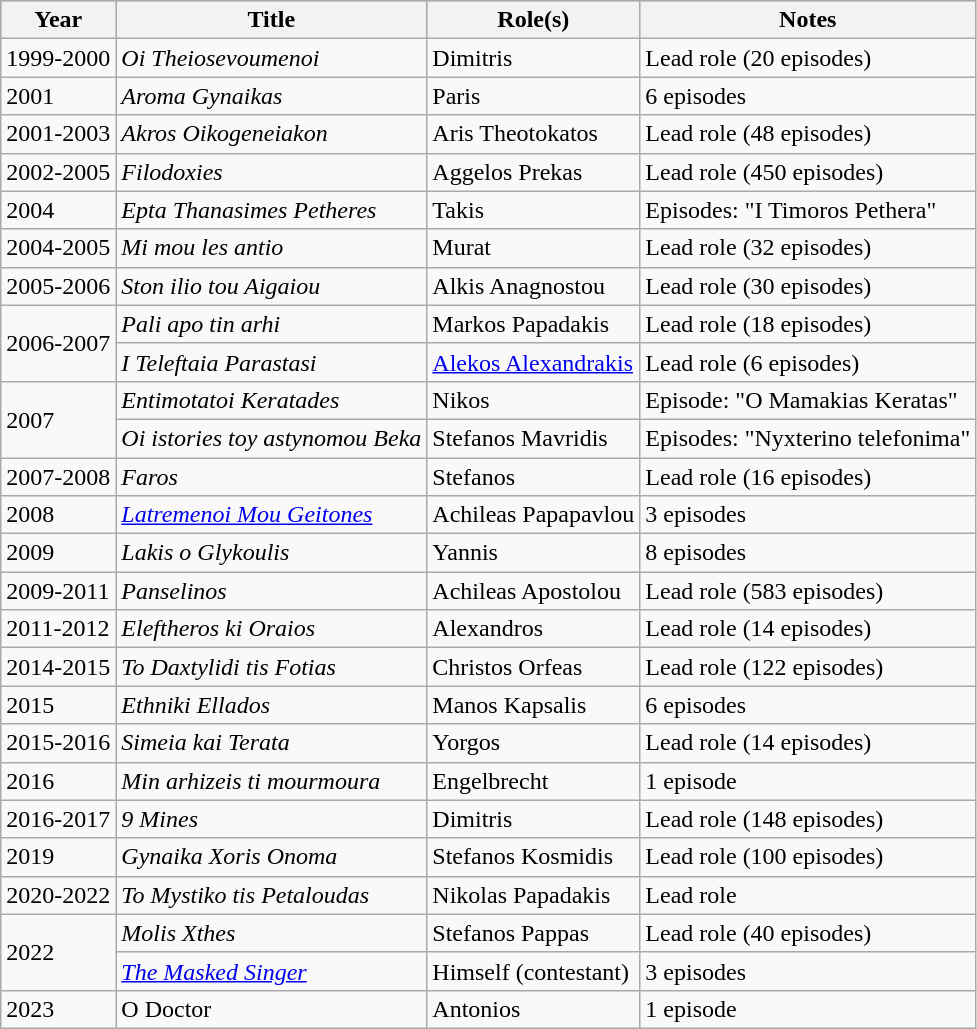<table class="wikitable">
<tr style="background:#b0c4de; text-align:center;">
<th>Year</th>
<th>Title</th>
<th>Role(s)</th>
<th>Notes</th>
</tr>
<tr>
<td>1999-2000</td>
<td><em>Oi Theiosevoumenoi</em></td>
<td>Dimitris</td>
<td>Lead role (20 episodes)</td>
</tr>
<tr>
<td>2001</td>
<td><em>Aroma Gynaikas</em></td>
<td>Paris</td>
<td>6 episodes</td>
</tr>
<tr>
<td>2001-2003</td>
<td><em>Akros Oikogeneiakon</em></td>
<td>Aris Theotokatos</td>
<td>Lead role (48 episodes)</td>
</tr>
<tr>
<td>2002-2005</td>
<td><em>Filodoxies</em></td>
<td>Aggelos Prekas</td>
<td>Lead role (450 episodes)</td>
</tr>
<tr>
<td>2004</td>
<td><em>Epta Thanasimes Petheres</em></td>
<td>Takis</td>
<td>Episodes: "I Timoros Pethera"</td>
</tr>
<tr>
<td>2004-2005</td>
<td><em>Mi mou les antio</em></td>
<td>Murat</td>
<td>Lead role (32 episodes)</td>
</tr>
<tr>
<td>2005-2006</td>
<td><em>Ston ilio tou Aigaiou</em></td>
<td>Alkis Anagnostou</td>
<td>Lead role (30 episodes)</td>
</tr>
<tr>
<td rowspan="2">2006-2007</td>
<td><em>Pali apo tin arhi</em></td>
<td>Markos Papadakis</td>
<td>Lead role (18 episodes)</td>
</tr>
<tr>
<td><em>I Teleftaia Parastasi</em></td>
<td><a href='#'>Alekos Alexandrakis</a></td>
<td>Lead role (6 episodes)</td>
</tr>
<tr>
<td rowspan="2">2007</td>
<td><em>Entimotatoi Keratades</em></td>
<td>Nikos</td>
<td>Episode: "O Mamakias Keratas"</td>
</tr>
<tr>
<td><em>Oi istories toy astynomou Beka</em></td>
<td>Stefanos Mavridis</td>
<td>Episodes: "Nyxterino telefonima"</td>
</tr>
<tr>
<td>2007-2008</td>
<td><em>Faros</em></td>
<td>Stefanos</td>
<td>Lead role (16 episodes)</td>
</tr>
<tr>
<td>2008</td>
<td><em><a href='#'>Latremenoi Mou Geitones</a></em></td>
<td>Achileas Papapavlou</td>
<td>3 episodes</td>
</tr>
<tr>
<td>2009</td>
<td><em>Lakis o Glykoulis</em></td>
<td>Yannis</td>
<td>8 episodes</td>
</tr>
<tr>
<td>2009-2011</td>
<td><em>Panselinos</em></td>
<td>Achileas Apostolou</td>
<td>Lead role (583 episodes)</td>
</tr>
<tr>
<td>2011-2012</td>
<td><em>Eleftheros ki Oraios</em></td>
<td>Alexandros</td>
<td>Lead role (14 episodes)</td>
</tr>
<tr>
<td>2014-2015</td>
<td><em>To Daxtylidi tis Fotias</em></td>
<td>Christos Orfeas</td>
<td>Lead role (122 episodes)</td>
</tr>
<tr>
<td>2015</td>
<td><em>Ethniki Ellados</em></td>
<td>Manos Kapsalis</td>
<td>6 episodes</td>
</tr>
<tr>
<td>2015-2016</td>
<td><em>Simeia kai Terata</em></td>
<td>Yorgos</td>
<td>Lead role (14 episodes)</td>
</tr>
<tr>
<td>2016</td>
<td><em>Min arhizeis ti mourmoura</em></td>
<td>Engelbrecht</td>
<td>1 episode</td>
</tr>
<tr>
<td>2016-2017</td>
<td><em>9 Mines</em></td>
<td>Dimitris</td>
<td>Lead role (148 episodes)</td>
</tr>
<tr>
<td>2019</td>
<td><em>Gynaika Xoris Onoma</em></td>
<td>Stefanos Kosmidis</td>
<td>Lead role (100 episodes)</td>
</tr>
<tr>
<td>2020-2022</td>
<td><em>To Mystiko tis Petaloudas</em></td>
<td>Nikolas Papadakis</td>
<td>Lead role</td>
</tr>
<tr>
<td rowspan="2">2022</td>
<td><em>Molis Xthes</em></td>
<td>Stefanos Pappas</td>
<td>Lead role (40 episodes)</td>
</tr>
<tr>
<td><em><a href='#'>The Masked Singer</a></em></td>
<td>Himself (contestant)</td>
<td>3 episodes</td>
</tr>
<tr>
<td>2023</td>
<td>Ο Doctor</td>
<td>Antonios</td>
<td>1 episode</td>
</tr>
</table>
